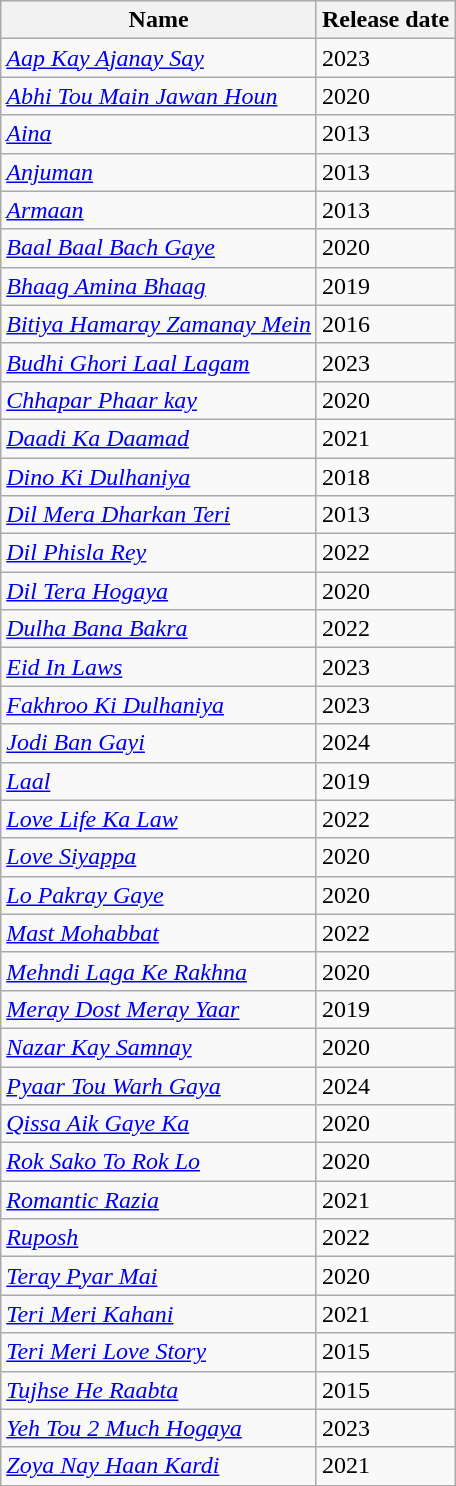<table class="wikitable">
<tr>
<th>Name</th>
<th>Release date</th>
</tr>
<tr>
<td><em><a href='#'>Aap Kay Ajanay Say</a></em></td>
<td>2023</td>
</tr>
<tr>
<td><em><a href='#'>Abhi Tou Main Jawan Houn</a></em></td>
<td>2020</td>
</tr>
<tr>
<td><em><a href='#'>Aina</a></em></td>
<td>2013</td>
</tr>
<tr>
<td><em><a href='#'>Anjuman</a></em></td>
<td>2013</td>
</tr>
<tr>
<td><em><a href='#'>Armaan</a></em></td>
<td>2013</td>
</tr>
<tr>
<td><em><a href='#'>Baal Baal Bach Gaye</a></em></td>
<td>2020</td>
</tr>
<tr>
<td><em><a href='#'>Bhaag Amina Bhaag</a></em></td>
<td>2019</td>
</tr>
<tr>
<td><em><a href='#'>Bitiya Hamaray Zamanay Mein</a></em></td>
<td>2016</td>
</tr>
<tr>
<td><em><a href='#'>Budhi Ghori Laal Lagam</a></em></td>
<td>2023</td>
</tr>
<tr>
<td><em><a href='#'>Chhapar Phaar kay</a></em></td>
<td>2020</td>
</tr>
<tr>
<td><em><a href='#'>Daadi Ka Daamad</a></em></td>
<td>2021</td>
</tr>
<tr>
<td><em><a href='#'>Dino Ki Dulhaniya</a></em></td>
<td>2018</td>
</tr>
<tr>
<td><em><a href='#'>Dil Mera Dharkan Teri</a></em></td>
<td>2013</td>
</tr>
<tr>
<td><em><a href='#'>Dil Phisla Rey</a></em></td>
<td>2022</td>
</tr>
<tr>
<td><em><a href='#'>Dil Tera Hogaya</a></em></td>
<td>2020</td>
</tr>
<tr>
<td><em><a href='#'>Dulha Bana Bakra</a></em></td>
<td>2022</td>
</tr>
<tr>
<td><em><a href='#'>Eid In Laws</a></em></td>
<td>2023</td>
</tr>
<tr>
<td><em><a href='#'>Fakhroo Ki Dulhaniya</a></em></td>
<td>2023</td>
</tr>
<tr>
<td><em><a href='#'>Jodi Ban Gayi</a></em></td>
<td>2024</td>
</tr>
<tr>
<td><em><a href='#'>Laal</a></em></td>
<td>2019</td>
</tr>
<tr>
<td><em><a href='#'>Love Life Ka Law</a></em></td>
<td>2022</td>
</tr>
<tr>
<td><em><a href='#'>Love Siyappa</a></em></td>
<td>2020</td>
</tr>
<tr>
<td><em><a href='#'>Lo Pakray Gaye</a></em></td>
<td>2020</td>
</tr>
<tr>
<td><em><a href='#'>Mast Mohabbat</a></em></td>
<td>2022</td>
</tr>
<tr>
<td><em><a href='#'>Mehndi Laga Ke Rakhna</a></em></td>
<td>2020</td>
</tr>
<tr>
<td><em><a href='#'>Meray Dost Meray Yaar</a></em></td>
<td>2019</td>
</tr>
<tr>
<td><em><a href='#'>Nazar Kay Samnay</a></em></td>
<td>2020</td>
</tr>
<tr>
<td><em><a href='#'>Pyaar Tou Warh Gaya</a></em></td>
<td>2024</td>
</tr>
<tr>
<td><em><a href='#'>Qissa Aik Gaye Ka</a></em></td>
<td>2020</td>
</tr>
<tr>
<td><em><a href='#'>Rok Sako To Rok Lo</a></em></td>
<td>2020</td>
</tr>
<tr>
<td><em><a href='#'>Romantic Razia</a></em></td>
<td>2021</td>
</tr>
<tr>
<td><em><a href='#'>Ruposh</a></em></td>
<td>2022</td>
</tr>
<tr>
<td><em><a href='#'>Teray Pyar Mai</a></em></td>
<td>2020</td>
</tr>
<tr>
<td><em><a href='#'>Teri Meri Kahani</a></em></td>
<td>2021</td>
</tr>
<tr>
<td><em><a href='#'>Teri Meri Love Story</a></em></td>
<td>2015</td>
</tr>
<tr>
<td><em><a href='#'>Tujhse He Raabta</a></em></td>
<td>2015</td>
</tr>
<tr>
<td><em><a href='#'>Yeh Tou 2 Much Hogaya</a></em></td>
<td>2023</td>
</tr>
<tr>
<td><em><a href='#'>Zoya Nay Haan Kardi</a></em></td>
<td>2021</td>
</tr>
</table>
